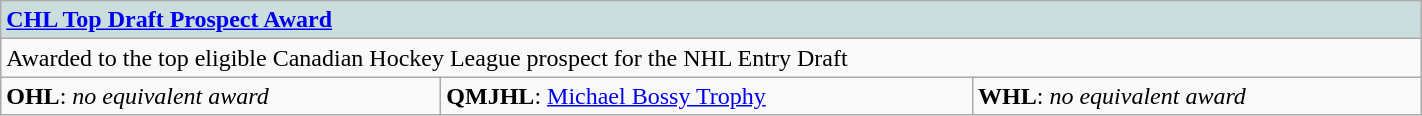<table class="wikitable" width="75%">
<tr style="font-weight:bold; background-color:#ccdddd;" |>
<td colspan="3"><a href='#'>CHL Top Draft Prospect Award</a></td>
</tr>
<tr>
<td colspan="3">Awarded to the  top eligible Canadian Hockey League prospect for the NHL Entry Draft</td>
</tr>
<tr>
<td><strong>OHL</strong>: <em>no equivalent award</em></td>
<td><strong>QMJHL</strong>: <a href='#'>Michael Bossy Trophy</a></td>
<td><strong>WHL</strong>: <em>no equivalent award</em></td>
</tr>
</table>
